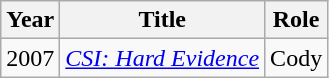<table class="wikitable">
<tr>
<th>Year</th>
<th>Title</th>
<th>Role</th>
</tr>
<tr>
<td>2007</td>
<td><em><a href='#'>CSI: Hard Evidence</a></em></td>
<td>Cody</td>
</tr>
</table>
